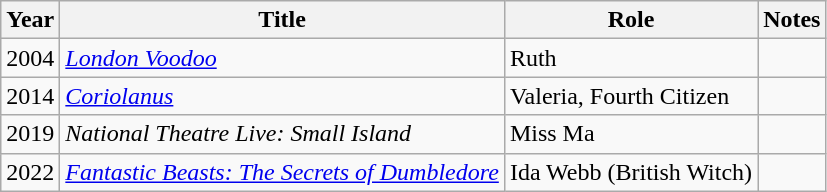<table class="wikitable sortable">
<tr>
<th>Year</th>
<th>Title</th>
<th>Role</th>
<th>Notes</th>
</tr>
<tr>
<td>2004</td>
<td><em><a href='#'>London Voodoo</a></em></td>
<td>Ruth</td>
<td></td>
</tr>
<tr>
<td>2014</td>
<td><a href='#'><em>Coriolanus</em></a></td>
<td>Valeria, Fourth Citizen</td>
<td></td>
</tr>
<tr>
<td>2019</td>
<td><em>National Theatre Live: Small Island</em></td>
<td>Miss Ma</td>
<td></td>
</tr>
<tr>
<td>2022</td>
<td><em><a href='#'>Fantastic Beasts: The Secrets of Dumbledore</a></em></td>
<td>Ida Webb (British Witch)</td>
<td></td>
</tr>
</table>
